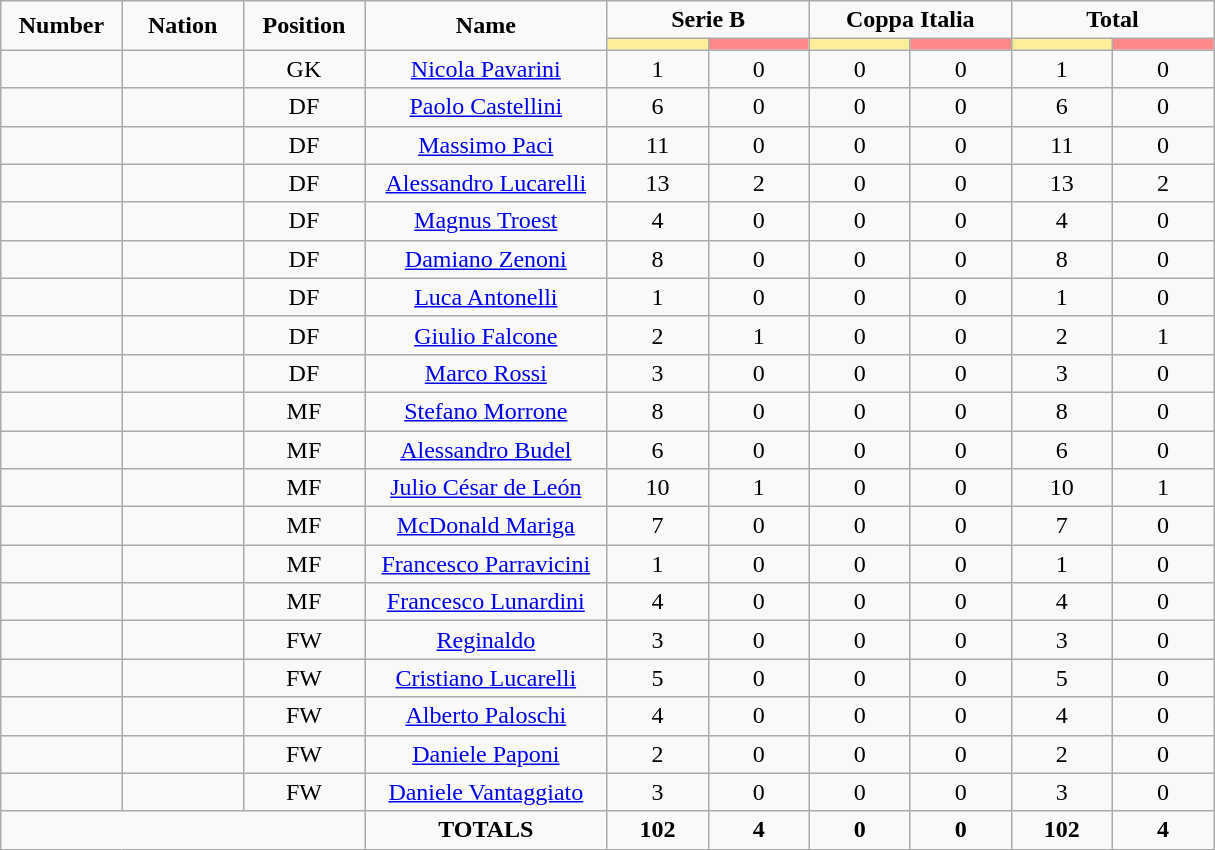<table class="wikitable" style="font-size: 100%; text-align: center;">
<tr>
<td rowspan="2" width="10%" align="center"><strong>Number</strong></td>
<td rowspan="2" width="10%" align="center"><strong>Nation</strong></td>
<td rowspan="2" width="10%" align="center"><strong>Position</strong></td>
<td rowspan="2" width="20%" align="center"><strong>Name</strong></td>
<td colspan="2" align="center"><strong>Serie B</strong></td>
<td colspan="2" align="center"><strong>Coppa Italia</strong></td>
<td colspan="2" align="center"><strong>Total</strong></td>
</tr>
<tr>
<th width=60 style="background: #FFEE99"></th>
<th width=60 style="background: #FF8888"></th>
<th width=60 style="background: #FFEE99"></th>
<th width=60 style="background: #FF8888"></th>
<th width=60 style="background: #FFEE99"></th>
<th width=60 style="background: #FF8888"></th>
</tr>
<tr>
<td></td>
<td></td>
<td>GK</td>
<td><a href='#'>Nicola Pavarini</a></td>
<td>1</td>
<td>0</td>
<td>0</td>
<td>0</td>
<td>1</td>
<td>0</td>
</tr>
<tr>
<td></td>
<td></td>
<td>DF</td>
<td><a href='#'>Paolo Castellini</a></td>
<td>6</td>
<td>0</td>
<td>0</td>
<td>0</td>
<td>6</td>
<td>0</td>
</tr>
<tr>
<td></td>
<td></td>
<td>DF</td>
<td><a href='#'>Massimo Paci</a></td>
<td>11</td>
<td>0</td>
<td>0</td>
<td>0</td>
<td>11</td>
<td>0</td>
</tr>
<tr>
<td></td>
<td></td>
<td>DF</td>
<td><a href='#'>Alessandro Lucarelli</a></td>
<td>13</td>
<td>2</td>
<td>0</td>
<td>0</td>
<td>13</td>
<td>2</td>
</tr>
<tr>
<td></td>
<td></td>
<td>DF</td>
<td><a href='#'>Magnus Troest</a></td>
<td>4</td>
<td>0</td>
<td>0</td>
<td>0</td>
<td>4</td>
<td>0</td>
</tr>
<tr>
<td></td>
<td></td>
<td>DF</td>
<td><a href='#'>Damiano Zenoni</a></td>
<td>8</td>
<td>0</td>
<td>0</td>
<td>0</td>
<td>8</td>
<td>0</td>
</tr>
<tr>
<td></td>
<td></td>
<td>DF</td>
<td><a href='#'>Luca Antonelli</a></td>
<td>1</td>
<td>0</td>
<td>0</td>
<td>0</td>
<td>1</td>
<td>0</td>
</tr>
<tr>
<td></td>
<td></td>
<td>DF</td>
<td><a href='#'>Giulio Falcone</a></td>
<td>2</td>
<td>1</td>
<td>0</td>
<td>0</td>
<td>2</td>
<td>1</td>
</tr>
<tr>
<td></td>
<td></td>
<td>DF</td>
<td><a href='#'>Marco Rossi</a></td>
<td>3</td>
<td>0</td>
<td>0</td>
<td>0</td>
<td>3</td>
<td>0</td>
</tr>
<tr>
<td></td>
<td></td>
<td>MF</td>
<td><a href='#'>Stefano Morrone</a></td>
<td>8</td>
<td>0</td>
<td>0</td>
<td>0</td>
<td>8</td>
<td>0</td>
</tr>
<tr>
<td></td>
<td></td>
<td>MF</td>
<td><a href='#'>Alessandro Budel</a></td>
<td>6</td>
<td>0</td>
<td>0</td>
<td>0</td>
<td>6</td>
<td>0</td>
</tr>
<tr>
<td></td>
<td></td>
<td>MF</td>
<td><a href='#'>Julio César de León</a></td>
<td>10</td>
<td>1</td>
<td>0</td>
<td>0</td>
<td>10</td>
<td>1</td>
</tr>
<tr>
<td></td>
<td></td>
<td>MF</td>
<td><a href='#'>McDonald Mariga</a></td>
<td>7</td>
<td>0</td>
<td>0</td>
<td>0</td>
<td>7</td>
<td>0</td>
</tr>
<tr>
<td></td>
<td></td>
<td>MF</td>
<td><a href='#'>Francesco Parravicini</a></td>
<td>1</td>
<td>0</td>
<td>0</td>
<td>0</td>
<td>1</td>
<td>0</td>
</tr>
<tr>
<td></td>
<td></td>
<td>MF</td>
<td><a href='#'>Francesco Lunardini</a></td>
<td>4</td>
<td>0</td>
<td>0</td>
<td>0</td>
<td>4</td>
<td>0</td>
</tr>
<tr>
<td></td>
<td></td>
<td>FW</td>
<td><a href='#'>Reginaldo</a></td>
<td>3</td>
<td>0</td>
<td>0</td>
<td>0</td>
<td>3</td>
<td>0</td>
</tr>
<tr>
<td></td>
<td></td>
<td>FW</td>
<td><a href='#'>Cristiano Lucarelli</a></td>
<td>5</td>
<td>0</td>
<td>0</td>
<td>0</td>
<td>5</td>
<td>0</td>
</tr>
<tr>
<td></td>
<td></td>
<td>FW</td>
<td><a href='#'>Alberto Paloschi</a></td>
<td>4</td>
<td>0</td>
<td>0</td>
<td>0</td>
<td>4</td>
<td>0</td>
</tr>
<tr>
<td></td>
<td></td>
<td>FW</td>
<td><a href='#'>Daniele Paponi</a></td>
<td>2</td>
<td>0</td>
<td>0</td>
<td>0</td>
<td>2</td>
<td>0</td>
</tr>
<tr>
<td></td>
<td></td>
<td>FW</td>
<td><a href='#'>Daniele Vantaggiato</a></td>
<td>3</td>
<td>0</td>
<td>0</td>
<td>0</td>
<td>3</td>
<td>0</td>
</tr>
<tr>
<td colspan="3"></td>
<td><strong>TOTALS</strong></td>
<td><strong>102</strong></td>
<td><strong>4</strong></td>
<td><strong>0</strong></td>
<td><strong>0</strong></td>
<td><strong>102</strong></td>
<td><strong>4</strong></td>
</tr>
</table>
